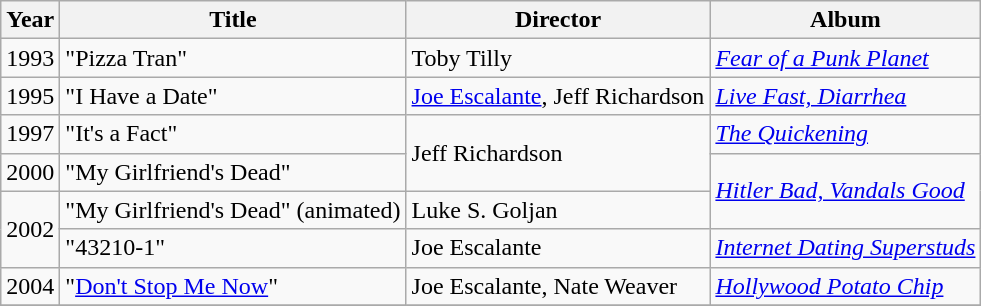<table class="wikitable">
<tr>
<th>Year</th>
<th>Title</th>
<th>Director</th>
<th>Album</th>
</tr>
<tr>
<td>1993</td>
<td>"Pizza Tran"</td>
<td>Toby Tilly</td>
<td><em><a href='#'>Fear of a Punk Planet</a></em></td>
</tr>
<tr>
<td>1995</td>
<td>"I Have a Date"</td>
<td><a href='#'>Joe Escalante</a>, Jeff Richardson</td>
<td><em><a href='#'>Live Fast, Diarrhea</a></em></td>
</tr>
<tr>
<td>1997</td>
<td>"It's a Fact"</td>
<td rowspan="2">Jeff Richardson</td>
<td><em><a href='#'>The Quickening</a></em></td>
</tr>
<tr>
<td>2000</td>
<td>"My Girlfriend's Dead"</td>
<td rowspan="2"><em><a href='#'>Hitler Bad, Vandals Good</a></em></td>
</tr>
<tr>
<td rowspan="2">2002</td>
<td>"My Girlfriend's Dead" (animated)</td>
<td>Luke S. Goljan</td>
</tr>
<tr>
<td>"43210-1"</td>
<td>Joe Escalante</td>
<td><em><a href='#'>Internet Dating Superstuds</a></em></td>
</tr>
<tr>
<td>2004</td>
<td>"<a href='#'>Don't Stop Me Now</a>"</td>
<td>Joe Escalante, Nate Weaver</td>
<td><em><a href='#'>Hollywood Potato Chip</a></em></td>
</tr>
<tr>
</tr>
</table>
